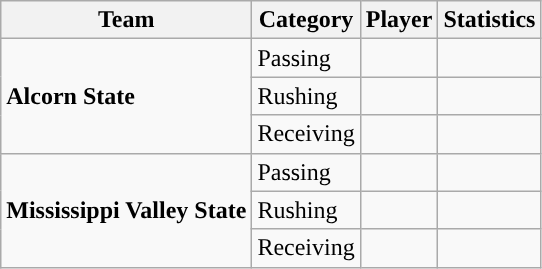<table class="wikitable" style="float: left;">
<tr>
<th>Team</th>
<th>Category</th>
<th>Player</th>
<th>Statistics</th>
</tr>
<tr>
<td rowspan=3><strong>Alcorn State</strong></td>
<td>Passing</td>
<td> </td>
<td> </td>
</tr>
<tr>
<td>Rushing</td>
<td> </td>
<td> </td>
</tr>
<tr>
<td>Receiving</td>
<td> </td>
<td> </td>
</tr>
<tr>
<td rowspan=3><strong>Mississippi Valley State</strong></td>
<td>Passing</td>
<td> </td>
<td> </td>
</tr>
<tr>
<td>Rushing</td>
<td> </td>
<td> </td>
</tr>
<tr>
<td>Receiving</td>
<td> </td>
<td> </td>
</tr>
</table>
